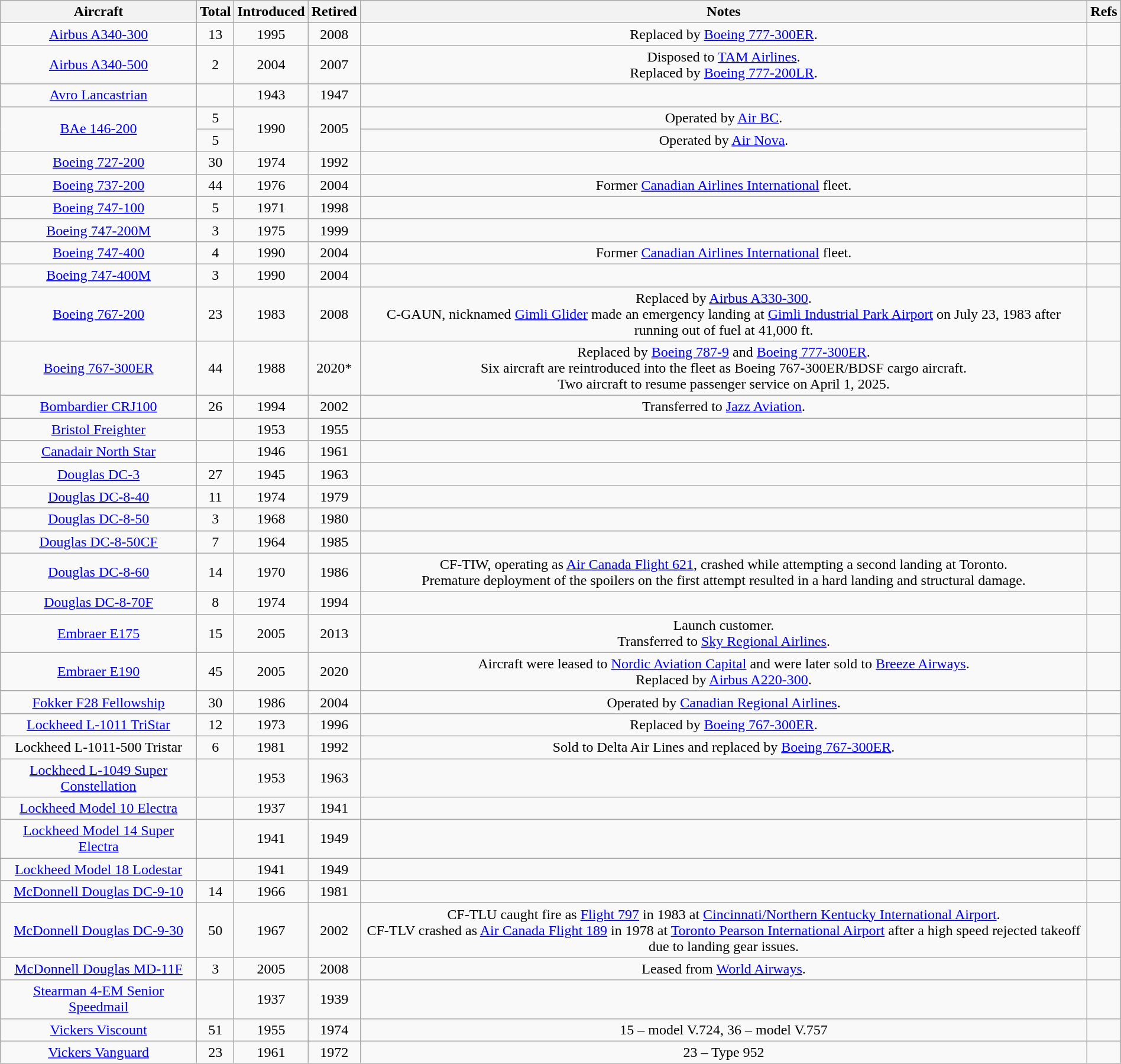<table class="wikitable mw-collapsible" style="margin:1em auto; text-align:center;">
<tr>
<th>Aircraft</th>
<th>Total</th>
<th>Introduced</th>
<th>Retired</th>
<th>Notes</th>
<th>Refs</th>
</tr>
<tr>
<td><a href='#'>Airbus A340-300</a></td>
<td>13</td>
<td>1995</td>
<td>2008</td>
<td>Replaced by <a href='#'>Boeing 777-300ER</a>.</td>
<td></td>
</tr>
<tr>
<td><a href='#'>Airbus A340-500</a></td>
<td>2</td>
<td>2004</td>
<td>2007</td>
<td>Disposed to <a href='#'>TAM Airlines</a>.<br>Replaced by <a href='#'>Boeing 777-200LR</a>.</td>
<td></td>
</tr>
<tr>
<td><a href='#'>Avro Lancastrian</a></td>
<td></td>
<td>1943</td>
<td>1947</td>
<td></td>
<td></td>
</tr>
<tr>
<td rowspan="2"><a href='#'>BAe 146-200</a></td>
<td>5</td>
<td rowspan="2">1990</td>
<td rowspan="2">2005</td>
<td>Operated by <a href='#'>Air BC</a>.</td>
<td rowspan="2"></td>
</tr>
<tr>
<td>5</td>
<td>Operated by <a href='#'>Air Nova</a>.</td>
</tr>
<tr>
<td><a href='#'>Boeing 727-200</a></td>
<td>30</td>
<td>1974</td>
<td>1992</td>
<td></td>
<td></td>
</tr>
<tr>
<td><a href='#'>Boeing 737-200</a></td>
<td>44</td>
<td>1976</td>
<td>2004</td>
<td>Former <a href='#'>Canadian Airlines International</a> fleet.</td>
<td></td>
</tr>
<tr>
<td><a href='#'>Boeing 747-100</a></td>
<td>5</td>
<td>1971</td>
<td>1998</td>
<td></td>
<td></td>
</tr>
<tr>
<td><a href='#'>Boeing 747-200M</a></td>
<td>3</td>
<td>1975</td>
<td>1999</td>
<td></td>
<td></td>
</tr>
<tr>
<td><a href='#'>Boeing 747-400</a></td>
<td>4</td>
<td>1990</td>
<td>2004</td>
<td>Former <a href='#'>Canadian Airlines International</a> fleet.</td>
<td></td>
</tr>
<tr>
<td><a href='#'>Boeing 747-400M</a></td>
<td>3</td>
<td>1990</td>
<td>2004</td>
<td></td>
<td></td>
</tr>
<tr>
<td><a href='#'>Boeing 767-200</a></td>
<td>23</td>
<td>1983</td>
<td>2008</td>
<td>Replaced by <a href='#'>Airbus A330-300</a>.<br>C-GAUN, nicknamed <a href='#'>Gimli Glider</a> made an emergency landing at <a href='#'>Gimli Industrial Park Airport</a> on July 23, 1983 after running out of fuel at 41,000 ft.</td>
<td></td>
</tr>
<tr>
<td><a href='#'>Boeing 767-300ER</a></td>
<td>44</td>
<td>1988</td>
<td>2020*</td>
<td>Replaced by <a href='#'>Boeing 787-9</a> and <a href='#'>Boeing 777-300ER</a>.<br>Six aircraft are reintroduced into the fleet as Boeing 767-300ER/BDSF cargo aircraft.<br>Two aircraft to resume passenger service on April 1, 2025.</td>
<td></td>
</tr>
<tr>
<td><a href='#'>Bombardier CRJ100</a></td>
<td>26</td>
<td>1994</td>
<td>2002</td>
<td>Transferred to <a href='#'>Jazz Aviation</a>.</td>
<td></td>
</tr>
<tr>
<td><a href='#'>Bristol Freighter</a></td>
<td></td>
<td>1953</td>
<td>1955</td>
<td></td>
<td></td>
</tr>
<tr>
<td><a href='#'>Canadair North Star</a></td>
<td></td>
<td>1946</td>
<td>1961</td>
<td></td>
<td></td>
</tr>
<tr>
<td><a href='#'>Douglas DC-3</a></td>
<td>27</td>
<td>1945</td>
<td>1963</td>
<td></td>
<td></td>
</tr>
<tr>
<td><a href='#'>Douglas DC-8-40</a></td>
<td>11</td>
<td>1974</td>
<td>1979</td>
<td></td>
<td></td>
</tr>
<tr>
<td><a href='#'>Douglas DC-8-50</a></td>
<td>3</td>
<td>1968</td>
<td>1980</td>
<td></td>
<td></td>
</tr>
<tr>
<td><a href='#'>Douglas DC-8-50CF</a></td>
<td>7</td>
<td>1964</td>
<td>1985</td>
<td></td>
<td></td>
</tr>
<tr>
<td><a href='#'>Douglas DC-8-60</a></td>
<td>14</td>
<td>1970</td>
<td>1986</td>
<td>CF-TIW, operating as <a href='#'>Air Canada Flight 621</a>, crashed while attempting a second landing at Toronto.<br>Premature deployment of the spoilers on the first attempt resulted in a hard landing and structural damage.</td>
<td></td>
</tr>
<tr>
<td><a href='#'>Douglas DC-8-70F</a></td>
<td>8</td>
<td>1974</td>
<td>1994</td>
<td></td>
<td></td>
</tr>
<tr>
<td><a href='#'>Embraer E175</a></td>
<td>15</td>
<td>2005</td>
<td>2013</td>
<td>Launch customer.<br>Transferred to <a href='#'>Sky Regional Airlines</a>.</td>
<td></td>
</tr>
<tr>
<td><a href='#'>Embraer E190</a></td>
<td>45</td>
<td>2005</td>
<td>2020</td>
<td>Aircraft were leased to <a href='#'>Nordic Aviation Capital</a> and were later sold to <a href='#'>Breeze Airways</a>.<br>Replaced by <a href='#'>Airbus A220-300</a>.</td>
<td></td>
</tr>
<tr>
<td><a href='#'>Fokker F28 Fellowship</a></td>
<td>30</td>
<td>1986</td>
<td>2004</td>
<td>Operated by <a href='#'>Canadian Regional Airlines</a>.</td>
<td></td>
</tr>
<tr>
<td><a href='#'>Lockheed L-1011 TriStar</a></td>
<td>12</td>
<td>1973</td>
<td>1996</td>
<td>Replaced by <a href='#'>Boeing 767-300ER</a>.</td>
<td></td>
</tr>
<tr>
<td>Lockheed L-1011-500 Tristar</td>
<td>6</td>
<td>1981</td>
<td>1992</td>
<td>Sold to Delta Air Lines and replaced by <a href='#'>Boeing 767-300ER</a>.</td>
<td></td>
</tr>
<tr>
<td><a href='#'>Lockheed L-1049 Super Constellation</a></td>
<td></td>
<td>1953</td>
<td>1963</td>
<td></td>
<td></td>
</tr>
<tr>
<td><a href='#'>Lockheed Model 10 Electra</a></td>
<td></td>
<td>1937</td>
<td>1941</td>
<td></td>
<td></td>
</tr>
<tr>
<td><a href='#'>Lockheed Model 14 Super Electra</a></td>
<td></td>
<td>1941</td>
<td>1949</td>
<td></td>
<td></td>
</tr>
<tr>
<td><a href='#'>Lockheed Model 18 Lodestar</a></td>
<td></td>
<td>1941</td>
<td>1949</td>
<td></td>
<td></td>
</tr>
<tr>
<td><a href='#'>McDonnell Douglas DC-9-10</a></td>
<td>14</td>
<td>1966</td>
<td>1981</td>
<td></td>
<td></td>
</tr>
<tr>
<td><a href='#'>McDonnell Douglas DC-9-30</a></td>
<td>50</td>
<td>1967</td>
<td>2002</td>
<td>CF-TLU caught fire as <a href='#'>Flight 797</a> in 1983 at <a href='#'>Cincinnati/Northern Kentucky International Airport</a>.<br>CF-TLV crashed as <a href='#'>Air Canada Flight 189</a> in 1978 at <a href='#'>Toronto Pearson International Airport</a> after a high speed rejected takeoff due to landing gear issues.</td>
<td></td>
</tr>
<tr>
<td><a href='#'>McDonnell Douglas MD-11F</a></td>
<td>3</td>
<td>2005</td>
<td>2008</td>
<td>Leased from <a href='#'>World Airways</a>.</td>
<td></td>
</tr>
<tr>
<td><a href='#'>Stearman 4-EM Senior Speedmail</a></td>
<td></td>
<td>1937</td>
<td>1939</td>
<td></td>
<td></td>
</tr>
<tr>
<td><a href='#'>Vickers Viscount</a></td>
<td>51</td>
<td>1955</td>
<td>1974</td>
<td>15 – model V.724, 36 – model V.757</td>
<td></td>
</tr>
<tr>
<td><a href='#'>Vickers Vanguard</a></td>
<td>23</td>
<td>1961</td>
<td>1972</td>
<td>23 – Type 952</td>
<td></td>
</tr>
</table>
